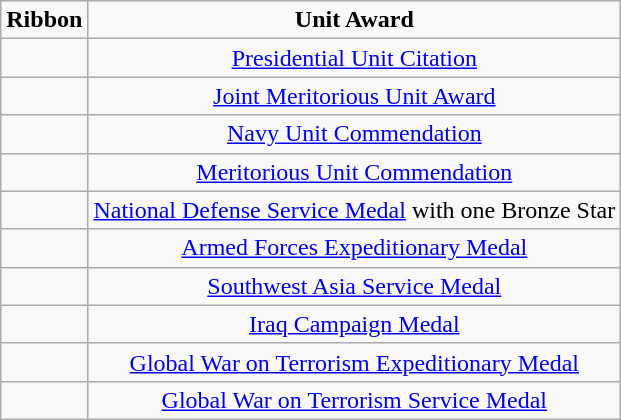<table class="wikitable" style="text-align:center" ; clear: center">
<tr>
<td><strong>Ribbon</strong></td>
<td><strong>Unit Award </strong></td>
</tr>
<tr>
<td></td>
<td><a href='#'>Presidential Unit Citation</a></td>
</tr>
<tr>
<td></td>
<td><a href='#'>Joint Meritorious Unit Award</a></td>
</tr>
<tr>
<td></td>
<td><a href='#'>Navy Unit Commendation</a></td>
</tr>
<tr>
<td></td>
<td><a href='#'>Meritorious Unit Commendation</a></td>
</tr>
<tr>
<td></td>
<td><a href='#'>National Defense Service Medal</a> with one Bronze Star</td>
</tr>
<tr>
<td></td>
<td><a href='#'>Armed Forces Expeditionary Medal</a></td>
</tr>
<tr>
<td></td>
<td><a href='#'>Southwest Asia Service Medal</a></td>
</tr>
<tr>
<td></td>
<td><a href='#'>Iraq Campaign Medal</a></td>
</tr>
<tr>
<td></td>
<td><a href='#'>Global War on Terrorism Expeditionary Medal</a></td>
</tr>
<tr>
<td></td>
<td><a href='#'>Global War on Terrorism Service Medal</a></td>
</tr>
</table>
